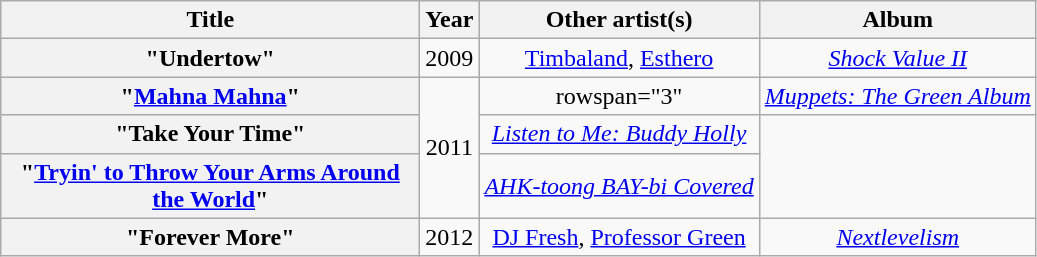<table class="wikitable plainrowheaders" style="text-align:center;" border="1">
<tr>
<th scope="col" style="width:17em;">Title</th>
<th scope="col">Year</th>
<th scope="col">Other artist(s)</th>
<th scope="col">Album</th>
</tr>
<tr>
<th scope="row">"Undertow"</th>
<td>2009</td>
<td><a href='#'>Timbaland</a>, <a href='#'>Esthero</a></td>
<td><em><a href='#'>Shock Value II</a></em></td>
</tr>
<tr>
<th scope="row">"<a href='#'>Mahna Mahna</a>"</th>
<td rowspan="3">2011</td>
<td>rowspan="3" </td>
<td><em><a href='#'>Muppets: The Green Album</a></em></td>
</tr>
<tr>
<th scope="row">"Take Your Time"</th>
<td><em><a href='#'>Listen to Me: Buddy Holly</a></em></td>
</tr>
<tr>
<th scope="row">"<a href='#'>Tryin' to Throw Your Arms Around the World</a>"</th>
<td><em><a href='#'>AHK-toong BAY-bi Covered</a></em></td>
</tr>
<tr>
<th scope="row">"Forever More"</th>
<td>2012</td>
<td><a href='#'>DJ Fresh</a>, <a href='#'>Professor Green</a></td>
<td><em><a href='#'>Nextlevelism</a></em></td>
</tr>
</table>
